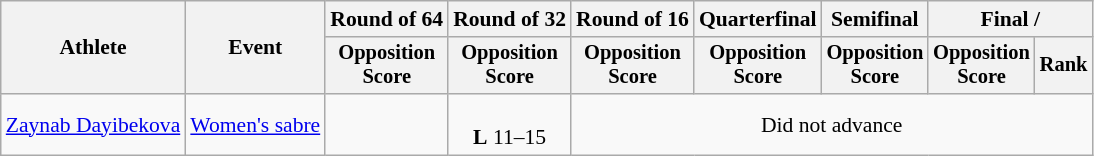<table class="wikitable" style="font-size:90%">
<tr>
<th rowspan="2">Athlete</th>
<th rowspan="2">Event</th>
<th>Round of 64</th>
<th>Round of 32</th>
<th>Round of 16</th>
<th>Quarterfinal</th>
<th>Semifinal</th>
<th colspan=2>Final / </th>
</tr>
<tr style="font-size:95%">
<th>Opposition <br> Score</th>
<th>Opposition <br> Score</th>
<th>Opposition <br> Score</th>
<th>Opposition <br> Score</th>
<th>Opposition <br> Score</th>
<th>Opposition <br> Score</th>
<th>Rank</th>
</tr>
<tr align=center>
<td align=left><a href='#'>Zaynab Dayibekova</a></td>
<td align=left><a href='#'>Women's sabre</a></td>
<td></td>
<td><br><strong>L</strong> 11–15</td>
<td colspan=5>Did not advance</td>
</tr>
</table>
